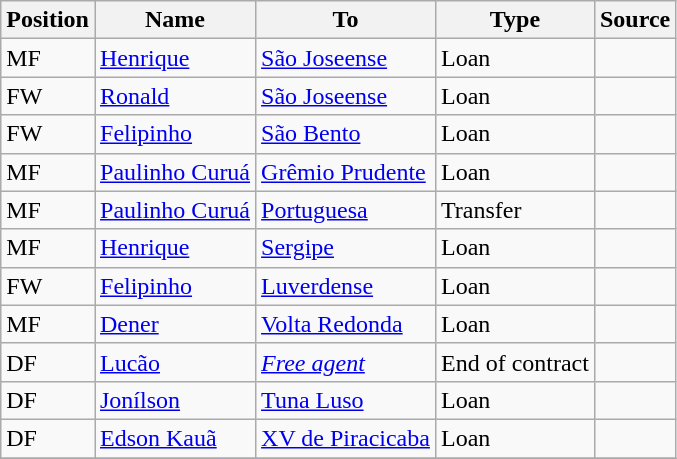<table class="wikitable" style="text-align:"width:100px"; font-size:95%; width:35%;">
<tr>
<th style="background:#00000; color:black; text-align:center;">Position</th>
<th style="background:#00000; color:black; text-align:center;">Name</th>
<th style="background:#00000; color:black; text-align:center;">To</th>
<th style="background:#00000; color:black; text-align:center;">Type</th>
<th style="background:#00000; color:black; text-align:center;">Source</th>
</tr>
<tr>
<td>MF</td>
<td><a href='#'>Henrique</a></td>
<td> <a href='#'>São Joseense</a></td>
<td>Loan</td>
<td></td>
</tr>
<tr>
<td>FW</td>
<td><a href='#'>Ronald</a></td>
<td> <a href='#'>São Joseense</a></td>
<td>Loan</td>
<td></td>
</tr>
<tr>
<td>FW</td>
<td><a href='#'>Felipinho</a></td>
<td> <a href='#'>São Bento</a></td>
<td>Loan</td>
<td></td>
</tr>
<tr>
<td>MF</td>
<td><a href='#'>Paulinho Curuá</a></td>
<td> <a href='#'>Grêmio Prudente</a></td>
<td>Loan</td>
<td></td>
</tr>
<tr>
<td>MF</td>
<td><a href='#'>Paulinho Curuá</a> </td>
<td> <a href='#'>Portuguesa</a></td>
<td>Transfer</td>
<td></td>
</tr>
<tr>
<td>MF</td>
<td><a href='#'>Henrique</a></td>
<td> <a href='#'>Sergipe</a></td>
<td>Loan</td>
<td></td>
</tr>
<tr>
<td>FW</td>
<td><a href='#'>Felipinho</a></td>
<td> <a href='#'>Luverdense</a></td>
<td>Loan</td>
<td></td>
</tr>
<tr>
<td>MF</td>
<td><a href='#'>Dener</a></td>
<td> <a href='#'>Volta Redonda</a></td>
<td>Loan</td>
<td></td>
</tr>
<tr>
<td>DF</td>
<td><a href='#'>Lucão</a></td>
<td><em><a href='#'>Free agent</a></em></td>
<td>End of contract</td>
<td></td>
</tr>
<tr>
<td>DF</td>
<td><a href='#'>Jonílson</a></td>
<td> <a href='#'>Tuna Luso</a></td>
<td>Loan</td>
<td></td>
</tr>
<tr>
<td>DF</td>
<td><a href='#'>Edson Kauã</a></td>
<td> <a href='#'>XV de Piracicaba</a></td>
<td>Loan</td>
<td></td>
</tr>
<tr>
</tr>
</table>
